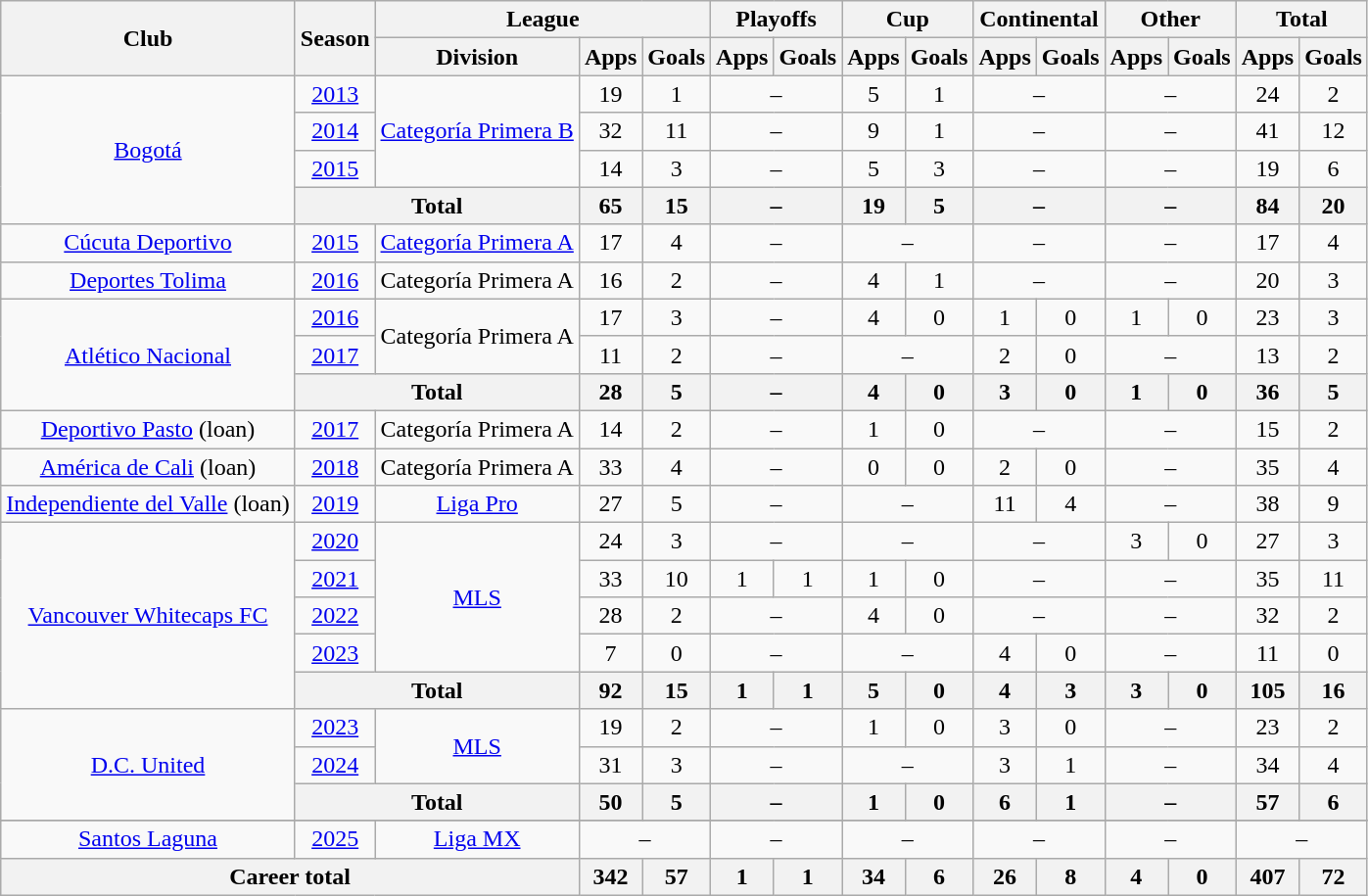<table class="wikitable" style="text-align: center">
<tr>
<th rowspan="2">Club</th>
<th rowspan="2">Season</th>
<th colspan="3">League</th>
<th colspan="2">Playoffs </th>
<th colspan="2">Cup</th>
<th colspan="2">Continental</th>
<th colspan="2">Other</th>
<th colspan="2">Total</th>
</tr>
<tr>
<th>Division</th>
<th>Apps</th>
<th>Goals</th>
<th>Apps</th>
<th>Goals</th>
<th>Apps</th>
<th>Goals</th>
<th>Apps</th>
<th>Goals</th>
<th>Apps</th>
<th>Goals</th>
<th>Apps</th>
<th>Goals</th>
</tr>
<tr>
<td rowspan="4"><a href='#'>Bogotá</a></td>
<td><a href='#'>2013</a></td>
<td rowspan="3"><a href='#'>Categoría Primera B</a></td>
<td>19</td>
<td>1</td>
<td colspan="2">–</td>
<td>5</td>
<td>1</td>
<td colspan="2">–</td>
<td colspan="2">–</td>
<td>24</td>
<td>2</td>
</tr>
<tr>
<td><a href='#'>2014</a></td>
<td>32</td>
<td>11</td>
<td colspan="2">–</td>
<td>9</td>
<td>1</td>
<td colspan="2">–</td>
<td colspan="2">–</td>
<td>41</td>
<td>12</td>
</tr>
<tr>
<td><a href='#'>2015</a></td>
<td>14</td>
<td>3</td>
<td colspan="2">–</td>
<td>5</td>
<td>3</td>
<td colspan="2">–</td>
<td colspan="2">–</td>
<td>19</td>
<td>6</td>
</tr>
<tr>
<th colspan="2">Total</th>
<th>65</th>
<th>15</th>
<th colspan="2">–</th>
<th>19</th>
<th>5</th>
<th colspan="2">–</th>
<th colspan="2">–</th>
<th>84</th>
<th>20</th>
</tr>
<tr>
<td><a href='#'>Cúcuta Deportivo</a></td>
<td><a href='#'>2015</a></td>
<td><a href='#'>Categoría Primera A</a></td>
<td>17</td>
<td>4</td>
<td colspan="2">–</td>
<td colspan="2">–</td>
<td colspan="2">–</td>
<td colspan="2">–</td>
<td>17</td>
<td>4</td>
</tr>
<tr>
<td><a href='#'>Deportes Tolima</a></td>
<td><a href='#'>2016</a></td>
<td>Categoría Primera A</td>
<td>16</td>
<td>2</td>
<td colspan="2">–</td>
<td>4</td>
<td>1</td>
<td colspan="2">–</td>
<td colspan="2">–</td>
<td>20</td>
<td>3</td>
</tr>
<tr>
<td rowspan="3"><a href='#'>Atlético Nacional</a></td>
<td><a href='#'>2016</a></td>
<td rowspan="2">Categoría Primera A</td>
<td>17</td>
<td>3</td>
<td colspan="2">–</td>
<td>4</td>
<td>0</td>
<td>1</td>
<td>0</td>
<td>1</td>
<td>0</td>
<td>23</td>
<td>3</td>
</tr>
<tr>
<td><a href='#'>2017</a></td>
<td>11</td>
<td>2</td>
<td colspan="2">–</td>
<td colspan="2">–</td>
<td>2</td>
<td>0</td>
<td colspan="2">–</td>
<td>13</td>
<td>2</td>
</tr>
<tr>
<th colspan="2">Total</th>
<th>28</th>
<th>5</th>
<th colspan="2">–</th>
<th>4</th>
<th>0</th>
<th>3</th>
<th>0</th>
<th>1</th>
<th>0</th>
<th>36</th>
<th>5</th>
</tr>
<tr>
<td><a href='#'>Deportivo Pasto</a> (loan)</td>
<td><a href='#'>2017</a></td>
<td>Categoría Primera A</td>
<td>14</td>
<td>2</td>
<td colspan="2">–</td>
<td>1</td>
<td>0</td>
<td colspan="2">–</td>
<td colspan="2">–</td>
<td>15</td>
<td>2</td>
</tr>
<tr>
<td><a href='#'>América de Cali</a> (loan)</td>
<td><a href='#'>2018</a></td>
<td>Categoría Primera A</td>
<td>33</td>
<td>4</td>
<td colspan="2">–</td>
<td>0</td>
<td>0</td>
<td>2</td>
<td>0</td>
<td colspan="2">–</td>
<td>35</td>
<td>4</td>
</tr>
<tr>
<td><a href='#'>Independiente del Valle</a> (loan)</td>
<td><a href='#'>2019</a></td>
<td><a href='#'>Liga Pro</a></td>
<td>27</td>
<td>5</td>
<td colspan="2">–</td>
<td colspan="2">–</td>
<td>11</td>
<td>4</td>
<td colspan="2">–</td>
<td>38</td>
<td>9</td>
</tr>
<tr>
<td rowspan="5"><a href='#'>Vancouver Whitecaps FC</a></td>
<td><a href='#'>2020</a></td>
<td rowspan="4"><a href='#'>MLS</a></td>
<td>24</td>
<td>3</td>
<td colspan="2">–</td>
<td colspan="2">–</td>
<td colspan="2">–</td>
<td>3</td>
<td>0</td>
<td>27</td>
<td>3</td>
</tr>
<tr>
<td><a href='#'>2021</a></td>
<td>33</td>
<td>10</td>
<td>1</td>
<td>1</td>
<td>1</td>
<td>0</td>
<td colspan="2">–</td>
<td colspan="2">–</td>
<td>35</td>
<td>11</td>
</tr>
<tr>
<td><a href='#'>2022</a></td>
<td>28</td>
<td>2</td>
<td colspan="2">–</td>
<td>4</td>
<td>0</td>
<td colspan="2">–</td>
<td colspan="2">–</td>
<td>32</td>
<td>2</td>
</tr>
<tr>
<td><a href='#'>2023</a></td>
<td>7</td>
<td>0</td>
<td colspan="2">–</td>
<td colspan="2">–</td>
<td>4</td>
<td>0</td>
<td colspan="2">–</td>
<td>11</td>
<td>0</td>
</tr>
<tr>
<th colspan="2">Total</th>
<th>92</th>
<th>15</th>
<th>1</th>
<th>1</th>
<th>5</th>
<th>0</th>
<th>4</th>
<th>3</th>
<th>3</th>
<th>0</th>
<th>105</th>
<th>16</th>
</tr>
<tr>
<td rowspan="3"><a href='#'>D.C. United</a></td>
<td><a href='#'>2023</a></td>
<td rowspan="2"><a href='#'>MLS</a></td>
<td>19</td>
<td>2</td>
<td colspan="2">–</td>
<td>1</td>
<td>0</td>
<td>3</td>
<td>0</td>
<td colspan="2">–</td>
<td>23</td>
<td>2</td>
</tr>
<tr>
<td><a href='#'>2024</a></td>
<td>31</td>
<td>3</td>
<td colspan="2">–</td>
<td colspan="2">–</td>
<td>3</td>
<td>1</td>
<td colspan="2">–</td>
<td>34</td>
<td>4</td>
</tr>
<tr>
<th colspan="2">Total</th>
<th>50</th>
<th>5</th>
<th colspan="2">–</th>
<th>1</th>
<th>0</th>
<th>6</th>
<th>1</th>
<th colspan="2">–</th>
<th>57</th>
<th>6</th>
</tr>
<tr>
</tr>
<tr>
<td><a href='#'>Santos Laguna</a></td>
<td><a href='#'>2025</a></td>
<td><a href='#'>Liga MX</a></td>
<td colspan="2">–</td>
<td colspan="2">–</td>
<td colspan="2">–</td>
<td colspan="2">–</td>
<td colspan="2">–</td>
<td colspan="2">–</td>
</tr>
<tr>
<th colspan="3">Career total</th>
<th>342</th>
<th>57</th>
<th>1</th>
<th>1</th>
<th>34</th>
<th>6</th>
<th>26</th>
<th>8</th>
<th>4</th>
<th>0</th>
<th>407</th>
<th>72</th>
</tr>
</table>
